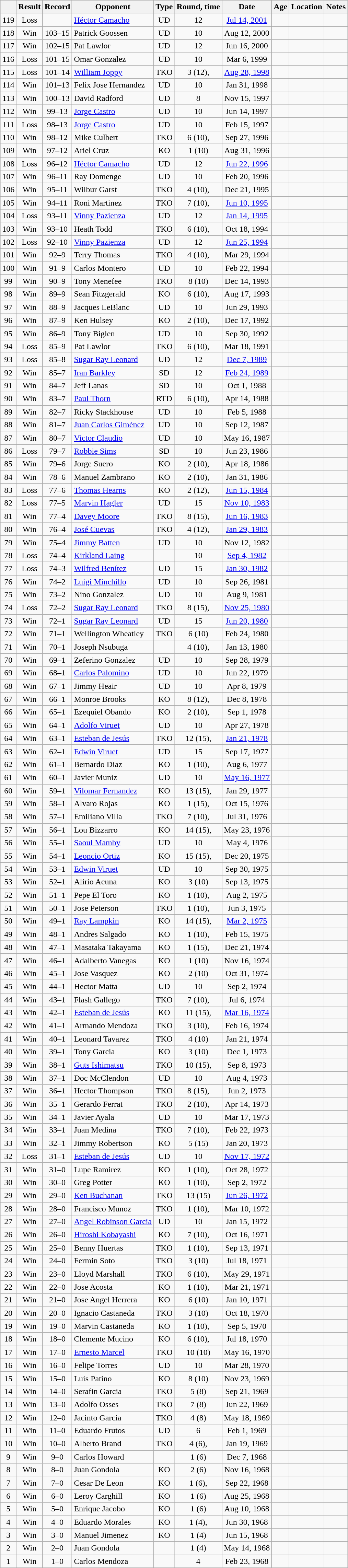<table class="wikitable" style="text-align:center">
<tr>
<th></th>
<th>Result</th>
<th>Record</th>
<th>Opponent</th>
<th>Type</th>
<th>Round, time</th>
<th>Date</th>
<th>Age</th>
<th>Location</th>
<th>Notes</th>
</tr>
<tr>
<td>119</td>
<td>Loss</td>
<td></td>
<td style="text-align:left;"><a href='#'>Héctor Camacho</a></td>
<td>UD</td>
<td>12</td>
<td><a href='#'>Jul 14, 2001</a></td>
<td style="text-align:left;"></td>
<td style="text-align:left;"></td>
<td style="text-align:left;"></td>
</tr>
<tr>
<td>118</td>
<td>Win</td>
<td>103–15</td>
<td style="text-align:left;">Patrick Goossen</td>
<td>UD</td>
<td>10</td>
<td>Aug 12, 2000</td>
<td style="text-align:left;"></td>
<td style="text-align:left;"></td>
<td></td>
</tr>
<tr>
<td>117</td>
<td>Win</td>
<td>102–15</td>
<td style="text-align:left;">Pat Lawlor</td>
<td>UD</td>
<td>12</td>
<td>Jun 16, 2000</td>
<td style="text-align:left;"></td>
<td style="text-align:left;"></td>
<td style="text-align:left;"></td>
</tr>
<tr>
<td>116</td>
<td>Loss</td>
<td>101–15</td>
<td style="text-align:left;">Omar Gonzalez</td>
<td>UD</td>
<td>10</td>
<td>Mar 6, 1999</td>
<td style="text-align:left;"></td>
<td style="text-align:left;"></td>
<td></td>
</tr>
<tr>
<td>115</td>
<td>Loss</td>
<td>101–14</td>
<td style="text-align:left;"><a href='#'>William Joppy</a></td>
<td>TKO</td>
<td>3 (12), </td>
<td><a href='#'>Aug 28, 1998</a></td>
<td style="text-align:left;"></td>
<td style="text-align:left;"></td>
<td style="text-align:left;"></td>
</tr>
<tr>
<td>114</td>
<td>Win</td>
<td>101–13</td>
<td style="text-align:left;">Felix Jose Hernandez</td>
<td>UD</td>
<td>10</td>
<td>Jan 31, 1998</td>
<td style="text-align:left;"></td>
<td style="text-align:left;"></td>
<td></td>
</tr>
<tr>
<td>113</td>
<td>Win</td>
<td>100–13</td>
<td style="text-align:left;">David Radford</td>
<td>UD</td>
<td>8</td>
<td>Nov 15, 1997</td>
<td style="text-align:left;"></td>
<td style="text-align:left;"></td>
<td></td>
</tr>
<tr>
<td>112</td>
<td>Win</td>
<td>99–13</td>
<td style="text-align:left;"><a href='#'>Jorge Castro</a></td>
<td>UD</td>
<td>10</td>
<td>Jun 14, 1997</td>
<td style="text-align:left;"></td>
<td style="text-align:left;"></td>
<td></td>
</tr>
<tr>
<td>111</td>
<td>Loss</td>
<td>98–13</td>
<td style="text-align:left;"><a href='#'>Jorge Castro</a></td>
<td>UD</td>
<td>10</td>
<td>Feb 15, 1997</td>
<td style="text-align:left;"></td>
<td style="text-align:left;"></td>
<td></td>
</tr>
<tr>
<td>110</td>
<td>Win</td>
<td>98–12</td>
<td style="text-align:left;">Mike Culbert</td>
<td>TKO</td>
<td>6 (10), </td>
<td>Sep 27, 1996</td>
<td style="text-align:left;"></td>
<td style="text-align:left;"></td>
<td></td>
</tr>
<tr>
<td>109</td>
<td>Win</td>
<td>97–12</td>
<td style="text-align:left;">Ariel Cruz</td>
<td>KO</td>
<td>1 (10)</td>
<td>Aug 31, 1996</td>
<td style="text-align:left;"></td>
<td style="text-align:left;"></td>
<td></td>
</tr>
<tr>
<td>108</td>
<td>Loss</td>
<td>96–12</td>
<td style="text-align:left;"><a href='#'>Héctor Camacho</a></td>
<td>UD</td>
<td>12</td>
<td><a href='#'>Jun 22, 1996</a></td>
<td style="text-align:left;"></td>
<td style="text-align:left;"></td>
<td style="text-align:left;"></td>
</tr>
<tr>
<td>107</td>
<td>Win</td>
<td>96–11</td>
<td style="text-align:left;">Ray Domenge</td>
<td>UD</td>
<td>10</td>
<td>Feb 20, 1996</td>
<td style="text-align:left;"></td>
<td style="text-align:left;"></td>
<td></td>
</tr>
<tr>
<td>106</td>
<td>Win</td>
<td>95–11</td>
<td style="text-align:left;">Wilbur Garst</td>
<td>TKO</td>
<td>4 (10), </td>
<td>Dec 21, 1995</td>
<td style="text-align:left;"></td>
<td style="text-align:left;"></td>
<td></td>
</tr>
<tr>
<td>105</td>
<td>Win</td>
<td>94–11</td>
<td style="text-align:left;">Roni Martinez</td>
<td>TKO</td>
<td>7 (10), </td>
<td><a href='#'>Jun 10, 1995</a></td>
<td style="text-align:left;"></td>
<td style="text-align:left;"></td>
<td></td>
</tr>
<tr>
<td>104</td>
<td>Loss</td>
<td>93–11</td>
<td style="text-align:left;"><a href='#'>Vinny Pazienza</a></td>
<td>UD</td>
<td>12</td>
<td><a href='#'>Jan 14, 1995</a></td>
<td style="text-align:left;"></td>
<td style="text-align:left;"></td>
<td style="text-align:left;"></td>
</tr>
<tr>
<td>103</td>
<td>Win</td>
<td>93–10</td>
<td style="text-align:left;">Heath Todd</td>
<td>TKO</td>
<td>6 (10), </td>
<td>Oct 18, 1994</td>
<td style="text-align:left;"></td>
<td style="text-align:left;"></td>
<td></td>
</tr>
<tr>
<td>102</td>
<td>Loss</td>
<td>92–10</td>
<td style="text-align:left;"><a href='#'>Vinny Pazienza</a></td>
<td>UD</td>
<td>12</td>
<td><a href='#'>Jun 25, 1994</a></td>
<td style="text-align:left;"></td>
<td style="text-align:left;"></td>
<td style="text-align:left;"></td>
</tr>
<tr>
<td>101</td>
<td>Win</td>
<td>92–9</td>
<td style="text-align:left;">Terry Thomas</td>
<td>TKO</td>
<td>4 (10), </td>
<td>Mar 29, 1994</td>
<td style="text-align:left;"></td>
<td style="text-align:left;"></td>
<td></td>
</tr>
<tr>
<td>100</td>
<td>Win</td>
<td>91–9</td>
<td style="text-align:left;">Carlos Montero</td>
<td>UD</td>
<td>10</td>
<td>Feb 22, 1994</td>
<td style="text-align:left;"></td>
<td style="text-align:left;"></td>
<td></td>
</tr>
<tr>
<td>99</td>
<td>Win</td>
<td>90–9</td>
<td style="text-align:left;">Tony Menefee</td>
<td>TKO</td>
<td>8 (10)</td>
<td>Dec 14, 1993</td>
<td style="text-align:left;"></td>
<td style="text-align:left;"></td>
<td></td>
</tr>
<tr>
<td>98</td>
<td>Win</td>
<td>89–9</td>
<td style="text-align:left;">Sean Fitzgerald</td>
<td>KO</td>
<td>6 (10), </td>
<td>Aug 17, 1993</td>
<td style="text-align:left;"></td>
<td style="text-align:left;"></td>
<td></td>
</tr>
<tr>
<td>97</td>
<td>Win</td>
<td>88–9</td>
<td style="text-align:left;">Jacques LeBlanc</td>
<td>UD</td>
<td>10</td>
<td>Jun 29, 1993</td>
<td style="text-align:left;"></td>
<td style="text-align:left;"></td>
<td></td>
</tr>
<tr>
<td>96</td>
<td>Win</td>
<td>87–9</td>
<td style="text-align:left;">Ken Hulsey</td>
<td>KO</td>
<td>2 (10), </td>
<td>Dec 17, 1992</td>
<td style="text-align:left;"></td>
<td style="text-align:left;"></td>
<td></td>
</tr>
<tr>
<td>95</td>
<td>Win</td>
<td>86–9</td>
<td style="text-align:left;">Tony Biglen</td>
<td>UD</td>
<td>10</td>
<td>Sep 30, 1992</td>
<td style="text-align:left;"></td>
<td style="text-align:left;"></td>
<td></td>
</tr>
<tr>
<td>94</td>
<td>Loss</td>
<td>85–9</td>
<td style="text-align:left;">Pat Lawlor</td>
<td>TKO</td>
<td>6 (10), </td>
<td>Mar 18, 1991</td>
<td style="text-align:left;"></td>
<td style="text-align:left;"></td>
<td></td>
</tr>
<tr>
<td>93</td>
<td>Loss</td>
<td>85–8</td>
<td style="text-align:left;"><a href='#'>Sugar Ray Leonard</a></td>
<td>UD</td>
<td>12</td>
<td><a href='#'>Dec 7, 1989</a></td>
<td style="text-align:left;"></td>
<td style="text-align:left;"></td>
<td style="text-align:left;"></td>
</tr>
<tr>
<td>92</td>
<td>Win</td>
<td>85–7</td>
<td style="text-align:left;"><a href='#'>Iran Barkley</a></td>
<td>SD</td>
<td>12</td>
<td><a href='#'>Feb 24, 1989</a></td>
<td style="text-align:left;"></td>
<td style="text-align:left;"></td>
<td style="text-align:left;"></td>
</tr>
<tr>
<td>91</td>
<td>Win</td>
<td>84–7</td>
<td style="text-align:left;">Jeff Lanas</td>
<td>SD</td>
<td>10</td>
<td>Oct 1, 1988</td>
<td style="text-align:left;"></td>
<td style="text-align:left;"></td>
<td></td>
</tr>
<tr>
<td>90</td>
<td>Win</td>
<td>83–7</td>
<td style="text-align:left;"><a href='#'>Paul Thorn</a></td>
<td>RTD</td>
<td>6 (10), </td>
<td>Apr 14, 1988</td>
<td style="text-align:left;"></td>
<td style="text-align:left;"></td>
<td></td>
</tr>
<tr>
<td>89</td>
<td>Win</td>
<td>82–7</td>
<td style="text-align:left;">Ricky Stackhouse</td>
<td>UD</td>
<td>10</td>
<td>Feb 5, 1988</td>
<td style="text-align:left;"></td>
<td style="text-align:left;"></td>
<td></td>
</tr>
<tr>
<td>88</td>
<td>Win</td>
<td>81–7</td>
<td style="text-align:left;"><a href='#'>Juan Carlos Giménez</a></td>
<td>UD</td>
<td>10</td>
<td>Sep 12, 1987</td>
<td style="text-align:left;"></td>
<td style="text-align:left;"></td>
<td></td>
</tr>
<tr>
<td>87</td>
<td>Win</td>
<td>80–7</td>
<td style="text-align:left;"><a href='#'>Victor Claudio</a></td>
<td>UD</td>
<td>10</td>
<td>May 16, 1987</td>
<td style="text-align:left;"></td>
<td style="text-align:left;"></td>
<td></td>
</tr>
<tr>
<td>86</td>
<td>Loss</td>
<td>79–7</td>
<td style="text-align:left;"><a href='#'>Robbie Sims</a></td>
<td>SD</td>
<td>10</td>
<td>Jun 23, 1986</td>
<td style="text-align:left;"></td>
<td style="text-align:left;"></td>
<td></td>
</tr>
<tr>
<td>85</td>
<td>Win</td>
<td>79–6</td>
<td style="text-align:left;">Jorge Suero</td>
<td>KO</td>
<td>2 (10), </td>
<td>Apr 18, 1986</td>
<td style="text-align:left;"></td>
<td style="text-align:left;"></td>
<td></td>
</tr>
<tr>
<td>84</td>
<td>Win</td>
<td>78–6</td>
<td style="text-align:left;">Manuel Zambrano</td>
<td>KO</td>
<td>2 (10), </td>
<td>Jan 31, 1986</td>
<td style="text-align:left;"></td>
<td style="text-align:left;"></td>
<td></td>
</tr>
<tr>
<td>83</td>
<td>Loss</td>
<td>77–6</td>
<td style="text-align:left;"><a href='#'>Thomas Hearns</a></td>
<td>KO</td>
<td>2 (12), </td>
<td><a href='#'>Jun 15, 1984</a></td>
<td style="text-align:left;"></td>
<td style="text-align:left;"></td>
<td style="text-align:left;"></td>
</tr>
<tr>
<td>82</td>
<td>Loss</td>
<td>77–5</td>
<td style="text-align:left;"><a href='#'>Marvin Hagler</a></td>
<td>UD</td>
<td>15</td>
<td><a href='#'>Nov 10, 1983</a></td>
<td style="text-align:left;"></td>
<td style="text-align:left;"></td>
<td style="text-align:left;"></td>
</tr>
<tr>
<td>81</td>
<td>Win</td>
<td>77–4</td>
<td style="text-align:left;"><a href='#'>Davey Moore</a></td>
<td>TKO</td>
<td>8 (15), </td>
<td><a href='#'>Jun 16, 1983</a></td>
<td style="text-align:left;"></td>
<td style="text-align:left;"></td>
<td style="text-align:left;"></td>
</tr>
<tr>
<td>80</td>
<td>Win</td>
<td>76–4</td>
<td style="text-align:left;"><a href='#'>José Cuevas</a></td>
<td>TKO</td>
<td>4 (12), </td>
<td><a href='#'>Jan 29, 1983</a></td>
<td style="text-align:left;"></td>
<td style="text-align:left;"></td>
<td></td>
</tr>
<tr>
<td>79</td>
<td>Win</td>
<td>75–4</td>
<td style="text-align:left;"><a href='#'>Jimmy Batten</a></td>
<td>UD</td>
<td>10</td>
<td>Nov 12, 1982</td>
<td style="text-align:left;"></td>
<td style="text-align:left;"></td>
<td></td>
</tr>
<tr>
<td>78</td>
<td>Loss</td>
<td>74–4</td>
<td style="text-align:left;"><a href='#'>Kirkland Laing</a></td>
<td></td>
<td>10</td>
<td><a href='#'>Sep 4, 1982</a></td>
<td style="text-align:left;"></td>
<td style="text-align:left;"></td>
<td></td>
</tr>
<tr>
<td>77</td>
<td>Loss</td>
<td>74–3</td>
<td style="text-align:left;"><a href='#'>Wilfred Benítez</a></td>
<td>UD</td>
<td>15</td>
<td><a href='#'>Jan 30, 1982</a></td>
<td style="text-align:left;"></td>
<td style="text-align:left;"></td>
<td style="text-align:left;"></td>
</tr>
<tr>
<td>76</td>
<td>Win</td>
<td>74–2</td>
<td style="text-align:left;"><a href='#'>Luigi Minchillo</a></td>
<td>UD</td>
<td>10</td>
<td>Sep 26, 1981</td>
<td style="text-align:left;"></td>
<td style="text-align:left;"></td>
<td></td>
</tr>
<tr>
<td>75</td>
<td>Win</td>
<td>73–2</td>
<td style="text-align:left;">Nino Gonzalez</td>
<td>UD</td>
<td>10</td>
<td>Aug 9, 1981</td>
<td style="text-align:left;"></td>
<td style="text-align:left;"></td>
<td></td>
</tr>
<tr>
<td>74</td>
<td>Loss</td>
<td>72–2</td>
<td style="text-align:left;"><a href='#'>Sugar Ray Leonard</a></td>
<td>TKO</td>
<td>8 (15), </td>
<td><a href='#'>Nov 25, 1980</a></td>
<td style="text-align:left;"></td>
<td style="text-align:left;"></td>
<td style="text-align:left;"></td>
</tr>
<tr>
<td>73</td>
<td>Win</td>
<td>72–1</td>
<td style="text-align:left;"><a href='#'>Sugar Ray Leonard</a></td>
<td>UD</td>
<td>15</td>
<td><a href='#'>Jun 20, 1980</a></td>
<td style="text-align:left;"></td>
<td style="text-align:left;"></td>
<td style="text-align:left;"></td>
</tr>
<tr>
<td>72</td>
<td>Win</td>
<td>71–1</td>
<td style="text-align:left;">Wellington Wheatley</td>
<td>TKO</td>
<td>6 (10)</td>
<td>Feb 24, 1980</td>
<td style="text-align:left;"></td>
<td style="text-align:left;"></td>
<td></td>
</tr>
<tr>
<td>71</td>
<td>Win</td>
<td>70–1</td>
<td style="text-align:left;">Joseph Nsubuga</td>
<td></td>
<td>4 (10), </td>
<td>Jan 13, 1980</td>
<td style="text-align:left;"></td>
<td style="text-align:left;"></td>
<td></td>
</tr>
<tr>
<td>70</td>
<td>Win</td>
<td>69–1</td>
<td style="text-align:left;">Zeferino Gonzalez</td>
<td>UD</td>
<td>10</td>
<td>Sep 28, 1979</td>
<td style="text-align:left;"></td>
<td style="text-align:left;"></td>
<td></td>
</tr>
<tr>
<td>69</td>
<td>Win</td>
<td>68–1</td>
<td style="text-align:left;"><a href='#'>Carlos Palomino</a></td>
<td>UD</td>
<td>10</td>
<td>Jun 22, 1979</td>
<td style="text-align:left;"></td>
<td style="text-align:left;"></td>
<td></td>
</tr>
<tr>
<td>68</td>
<td>Win</td>
<td>67–1</td>
<td style="text-align:left;">Jimmy Heair</td>
<td>UD</td>
<td>10</td>
<td>Apr 8, 1979</td>
<td style="text-align:left;"></td>
<td style="text-align:left;"></td>
<td></td>
</tr>
<tr>
<td>67</td>
<td>Win</td>
<td>66–1</td>
<td style="text-align:left;">Monroe Brooks</td>
<td>KO</td>
<td>8 (12), </td>
<td>Dec 8, 1978</td>
<td style="text-align:left;"></td>
<td style="text-align:left;"></td>
<td></td>
</tr>
<tr>
<td>66</td>
<td>Win</td>
<td>65–1</td>
<td style="text-align:left;">Ezequiel Obando</td>
<td>KO</td>
<td>2 (10), </td>
<td>Sep 1, 1978</td>
<td style="text-align:left;"></td>
<td style="text-align:left;"></td>
<td></td>
</tr>
<tr>
<td>65</td>
<td>Win</td>
<td>64–1</td>
<td style="text-align:left;"><a href='#'>Adolfo Viruet</a></td>
<td>UD</td>
<td>10</td>
<td>Apr 27, 1978</td>
<td style="text-align:left;"></td>
<td style="text-align:left;"></td>
<td></td>
</tr>
<tr>
<td>64</td>
<td>Win</td>
<td>63–1</td>
<td style="text-align:left;"><a href='#'>Esteban de Jesús</a></td>
<td>TKO</td>
<td>12 (15), </td>
<td><a href='#'>Jan 21, 1978</a></td>
<td style="text-align:left;"></td>
<td style="text-align:left;"></td>
<td style="text-align:left;"></td>
</tr>
<tr>
<td>63</td>
<td>Win</td>
<td>62–1</td>
<td style="text-align:left;"><a href='#'>Edwin Viruet</a></td>
<td>UD</td>
<td>15</td>
<td>Sep 17, 1977</td>
<td style="text-align:left;"></td>
<td style="text-align:left;"></td>
<td style="text-align:left;"></td>
</tr>
<tr>
<td>62</td>
<td>Win</td>
<td>61–1</td>
<td style="text-align:left;">Bernardo Diaz</td>
<td>KO</td>
<td>1 (10), </td>
<td>Aug 6, 1977</td>
<td style="text-align:left;"></td>
<td style="text-align:left;"></td>
<td></td>
</tr>
<tr>
<td>61</td>
<td>Win</td>
<td>60–1</td>
<td style="text-align:left;">Javier Muniz</td>
<td>UD</td>
<td>10</td>
<td><a href='#'>May 16, 1977</a></td>
<td style="text-align:left;"></td>
<td style="text-align:left;"></td>
<td></td>
</tr>
<tr>
<td>60</td>
<td>Win</td>
<td>59–1</td>
<td style="text-align:left;"><a href='#'>Vilomar Fernandez</a></td>
<td>KO</td>
<td>13 (15), </td>
<td>Jan 29, 1977</td>
<td style="text-align:left;"></td>
<td style="text-align:left;"></td>
<td style="text-align:left;"></td>
</tr>
<tr>
<td>59</td>
<td>Win</td>
<td>58–1</td>
<td style="text-align:left;">Alvaro Rojas</td>
<td>KO</td>
<td>1 (15), </td>
<td>Oct 15, 1976</td>
<td style="text-align:left;"></td>
<td style="text-align:left;"></td>
<td style="text-align:left;"></td>
</tr>
<tr>
<td>58</td>
<td>Win</td>
<td>57–1</td>
<td style="text-align:left;">Emiliano Villa</td>
<td>TKO</td>
<td>7 (10), </td>
<td>Jul 31, 1976</td>
<td style="text-align:left;"></td>
<td style="text-align:left;"></td>
<td></td>
</tr>
<tr>
<td>57</td>
<td>Win</td>
<td>56–1</td>
<td style="text-align:left;">Lou Bizzarro</td>
<td>KO</td>
<td>14 (15), </td>
<td>May 23, 1976</td>
<td style="text-align:left;"></td>
<td style="text-align:left;"></td>
<td style="text-align:left;"></td>
</tr>
<tr>
<td>56</td>
<td>Win</td>
<td>55–1</td>
<td style="text-align:left;"><a href='#'>Saoul Mamby</a></td>
<td>UD</td>
<td>10</td>
<td>May 4, 1976</td>
<td style="text-align:left;"></td>
<td style="text-align:left;"></td>
<td></td>
</tr>
<tr>
<td>55</td>
<td>Win</td>
<td>54–1</td>
<td style="text-align:left;"><a href='#'>Leoncio Ortiz</a></td>
<td>KO</td>
<td>15 (15), </td>
<td>Dec 20, 1975</td>
<td style="text-align:left;"></td>
<td style="text-align:left;"></td>
<td style="text-align:left;"></td>
</tr>
<tr>
<td>54</td>
<td>Win</td>
<td>53–1</td>
<td style="text-align:left;"><a href='#'>Edwin Viruet</a></td>
<td>UD</td>
<td>10</td>
<td>Sep 30, 1975</td>
<td style="text-align:left;"></td>
<td style="text-align:left;"></td>
<td></td>
</tr>
<tr>
<td>53</td>
<td>Win</td>
<td>52–1</td>
<td style="text-align:left;">Alirio Acuna</td>
<td>KO</td>
<td>3 (10)</td>
<td>Sep 13, 1975</td>
<td style="text-align:left;"></td>
<td style="text-align:left;"></td>
<td></td>
</tr>
<tr>
<td>52</td>
<td>Win</td>
<td>51–1</td>
<td style="text-align:left;">Pepe El Toro</td>
<td>KO</td>
<td>1 (10), </td>
<td>Aug 2, 1975</td>
<td style="text-align:left;"></td>
<td style="text-align:left;"></td>
<td></td>
</tr>
<tr>
<td>51</td>
<td>Win</td>
<td>50–1</td>
<td style="text-align:left;">Jose Peterson</td>
<td>TKO</td>
<td>1 (10), </td>
<td>Jun 3, 1975</td>
<td style="text-align:left;"></td>
<td style="text-align:left;"></td>
<td></td>
</tr>
<tr>
<td>50</td>
<td>Win</td>
<td>49–1</td>
<td style="text-align:left;"><a href='#'>Ray Lampkin</a></td>
<td>KO</td>
<td>14 (15), </td>
<td><a href='#'>Mar 2, 1975</a></td>
<td style="text-align:left;"></td>
<td style="text-align:left;"></td>
<td style="text-align:left;"></td>
</tr>
<tr>
<td>49</td>
<td>Win</td>
<td>48–1</td>
<td style="text-align:left;">Andres Salgado</td>
<td>KO</td>
<td>1 (10), </td>
<td>Feb 15, 1975</td>
<td style="text-align:left;"></td>
<td style="text-align:left;"></td>
<td></td>
</tr>
<tr>
<td>48</td>
<td>Win</td>
<td>47–1</td>
<td style="text-align:left;">Masataka Takayama</td>
<td>KO</td>
<td>1 (15), </td>
<td>Dec 21, 1974</td>
<td style="text-align:left;"></td>
<td style="text-align:left;"></td>
<td style="text-align:left;"></td>
</tr>
<tr>
<td>47</td>
<td>Win</td>
<td>46–1</td>
<td style="text-align:left;">Adalberto Vanegas</td>
<td>KO</td>
<td>1 (10)</td>
<td>Nov 16, 1974</td>
<td style="text-align:left;"></td>
<td style="text-align:left;"></td>
<td></td>
</tr>
<tr>
<td>46</td>
<td>Win</td>
<td>45–1</td>
<td style="text-align:left;">Jose Vasquez</td>
<td>KO</td>
<td>2 (10)</td>
<td>Oct 31, 1974</td>
<td style="text-align:left;"></td>
<td style="text-align:left;"></td>
<td></td>
</tr>
<tr>
<td>45</td>
<td>Win</td>
<td>44–1</td>
<td style="text-align:left;">Hector Matta</td>
<td>UD</td>
<td>10</td>
<td>Sep 2, 1974</td>
<td style="text-align:left;"></td>
<td style="text-align:left;"></td>
<td></td>
</tr>
<tr>
<td>44</td>
<td>Win</td>
<td>43–1</td>
<td style="text-align:left;">Flash Gallego</td>
<td>TKO</td>
<td>7 (10), </td>
<td>Jul 6, 1974</td>
<td style="text-align:left;"></td>
<td style="text-align:left;"></td>
<td></td>
</tr>
<tr>
<td>43</td>
<td>Win</td>
<td>42–1</td>
<td style="text-align:left;"><a href='#'>Esteban de Jesús</a></td>
<td>KO</td>
<td>11 (15), </td>
<td><a href='#'>Mar 16, 1974</a></td>
<td style="text-align:left;"></td>
<td style="text-align:left;"></td>
<td style="text-align:left;"></td>
</tr>
<tr>
<td>42</td>
<td>Win</td>
<td>41–1</td>
<td style="text-align:left;">Armando Mendoza</td>
<td>TKO</td>
<td>3 (10), </td>
<td>Feb 16, 1974</td>
<td style="text-align:left;"></td>
<td style="text-align:left;"></td>
<td></td>
</tr>
<tr>
<td>41</td>
<td>Win</td>
<td>40–1</td>
<td style="text-align:left;">Leonard Tavarez</td>
<td>TKO</td>
<td>4 (10)</td>
<td>Jan 21, 1974</td>
<td style="text-align:left;"></td>
<td style="text-align:left;"></td>
<td></td>
</tr>
<tr>
<td>40</td>
<td>Win</td>
<td>39–1</td>
<td style="text-align:left;">Tony Garcia</td>
<td>KO</td>
<td>3 (10)</td>
<td>Dec 1, 1973</td>
<td style="text-align:left;"></td>
<td style="text-align:left;"></td>
<td></td>
</tr>
<tr>
<td>39</td>
<td>Win</td>
<td>38–1</td>
<td style="text-align:left;"><a href='#'>Guts Ishimatsu</a></td>
<td>TKO</td>
<td>10 (15), </td>
<td>Sep 8, 1973</td>
<td style="text-align:left;"></td>
<td style="text-align:left;"></td>
<td style="text-align:left;"></td>
</tr>
<tr>
<td>38</td>
<td>Win</td>
<td>37–1</td>
<td style="text-align:left;">Doc McClendon</td>
<td>UD</td>
<td>10</td>
<td>Aug 4, 1973</td>
<td style="text-align:left;"></td>
<td style="text-align:left;"></td>
<td></td>
</tr>
<tr>
<td>37</td>
<td>Win</td>
<td>36–1</td>
<td style="text-align:left;">Hector Thompson</td>
<td>TKO</td>
<td>8 (15), </td>
<td>Jun 2, 1973</td>
<td style="text-align:left;"></td>
<td style="text-align:left;"></td>
<td style="text-align:left;"></td>
</tr>
<tr>
<td>36</td>
<td>Win</td>
<td>35–1</td>
<td style="text-align:left;">Gerardo Ferrat</td>
<td>TKO</td>
<td>2 (10), </td>
<td>Apr 14, 1973</td>
<td style="text-align:left;"></td>
<td style="text-align:left;"></td>
<td></td>
</tr>
<tr>
<td>35</td>
<td>Win</td>
<td>34–1</td>
<td style="text-align:left;">Javier Ayala</td>
<td>UD</td>
<td>10</td>
<td>Mar 17, 1973</td>
<td style="text-align:left;"></td>
<td style="text-align:left;"></td>
<td></td>
</tr>
<tr>
<td>34</td>
<td>Win</td>
<td>33–1</td>
<td style="text-align:left;">Juan Medina</td>
<td>TKO</td>
<td>7 (10), </td>
<td>Feb 22, 1973</td>
<td style="text-align:left;"></td>
<td style="text-align:left;"></td>
<td></td>
</tr>
<tr>
<td>33</td>
<td>Win</td>
<td>32–1</td>
<td style="text-align:left;">Jimmy Robertson</td>
<td>KO</td>
<td>5 (15)</td>
<td>Jan 20, 1973</td>
<td style="text-align:left;"></td>
<td style="text-align:left;"></td>
<td style="text-align:left;"></td>
</tr>
<tr>
<td>32</td>
<td>Loss</td>
<td>31–1</td>
<td style="text-align:left;"><a href='#'>Esteban de Jesús</a></td>
<td>UD</td>
<td>10</td>
<td><a href='#'>Nov 17, 1972</a></td>
<td style="text-align:left;"></td>
<td style="text-align:left;"></td>
<td style="text-align:left;"></td>
</tr>
<tr>
<td>31</td>
<td>Win</td>
<td>31–0</td>
<td style="text-align:left;">Lupe Ramirez</td>
<td>KO</td>
<td>1 (10), </td>
<td>Oct 28, 1972</td>
<td style="text-align:left;"></td>
<td style="text-align:left;"></td>
<td></td>
</tr>
<tr>
<td>30</td>
<td>Win</td>
<td>30–0</td>
<td style="text-align:left;">Greg Potter</td>
<td>KO</td>
<td>1 (10), </td>
<td>Sep 2, 1972</td>
<td style="text-align:left;"></td>
<td style="text-align:left;"></td>
<td></td>
</tr>
<tr>
<td>29</td>
<td>Win</td>
<td>29–0</td>
<td style="text-align:left;"><a href='#'>Ken Buchanan</a></td>
<td>TKO</td>
<td>13 (15)</td>
<td><a href='#'>Jun 26, 1972</a></td>
<td style="text-align:left;"></td>
<td style="text-align:left;"></td>
<td style="text-align:left;"></td>
</tr>
<tr>
<td>28</td>
<td>Win</td>
<td>28–0</td>
<td style="text-align:left;">Francisco Munoz</td>
<td>TKO</td>
<td>1 (10), </td>
<td>Mar 10, 1972</td>
<td style="text-align:left;"></td>
<td style="text-align:left;"></td>
<td></td>
</tr>
<tr>
<td>27</td>
<td>Win</td>
<td>27–0</td>
<td style="text-align:left;"><a href='#'>Angel Robinson Garcia</a></td>
<td>UD</td>
<td>10</td>
<td>Jan 15, 1972</td>
<td style="text-align:left;"></td>
<td style="text-align:left;"></td>
<td></td>
</tr>
<tr>
<td>26</td>
<td>Win</td>
<td>26–0</td>
<td style="text-align:left;"><a href='#'>Hiroshi Kobayashi</a></td>
<td>KO</td>
<td>7 (10), </td>
<td>Oct 16, 1971</td>
<td style="text-align:left;"></td>
<td style="text-align:left;"></td>
<td></td>
</tr>
<tr>
<td>25</td>
<td>Win</td>
<td>25–0</td>
<td style="text-align:left;">Benny Huertas</td>
<td>TKO</td>
<td>1 (10), </td>
<td>Sep 13, 1971</td>
<td style="text-align:left;"></td>
<td style="text-align:left;"></td>
<td></td>
</tr>
<tr>
<td>24</td>
<td>Win</td>
<td>24–0</td>
<td style="text-align:left;">Fermin Soto</td>
<td>TKO</td>
<td>3 (10)</td>
<td>Jul 18, 1971</td>
<td style="text-align:left;"></td>
<td style="text-align:left;"></td>
<td></td>
</tr>
<tr>
<td>23</td>
<td>Win</td>
<td>23–0</td>
<td style="text-align:left;">Lloyd Marshall</td>
<td>TKO</td>
<td>6 (10), </td>
<td>May 29, 1971</td>
<td style="text-align:left;"></td>
<td style="text-align:left;"></td>
<td></td>
</tr>
<tr>
<td>22</td>
<td>Win</td>
<td>22–0</td>
<td style="text-align:left;">Jose Acosta</td>
<td>KO</td>
<td>1 (10), </td>
<td>Mar 21, 1971</td>
<td style="text-align:left;"></td>
<td style="text-align:left;"></td>
<td></td>
</tr>
<tr>
<td>21</td>
<td>Win</td>
<td>21–0</td>
<td style="text-align:left;">Jose Angel Herrera</td>
<td>KO</td>
<td>6 (10)</td>
<td>Jan 10, 1971</td>
<td style="text-align:left;"></td>
<td style="text-align:left;"></td>
<td></td>
</tr>
<tr>
<td>20</td>
<td>Win</td>
<td>20–0</td>
<td style="text-align:left;">Ignacio Castaneda</td>
<td>TKO</td>
<td>3 (10)</td>
<td>Oct 18, 1970</td>
<td style="text-align:left;"></td>
<td style="text-align:left;"></td>
<td></td>
</tr>
<tr>
<td>19</td>
<td>Win</td>
<td>19–0</td>
<td style="text-align:left;">Marvin Castaneda</td>
<td>KO</td>
<td>1 (10), </td>
<td>Sep 5, 1970</td>
<td style="text-align:left;"></td>
<td style="text-align:left;"></td>
<td></td>
</tr>
<tr>
<td>18</td>
<td>Win</td>
<td>18–0</td>
<td style="text-align:left;">Clemente Mucino</td>
<td>KO</td>
<td>6 (10), </td>
<td>Jul 18, 1970</td>
<td style="text-align:left;"></td>
<td style="text-align:left;"></td>
<td></td>
</tr>
<tr>
<td>17</td>
<td>Win</td>
<td>17–0</td>
<td style="text-align:left;"><a href='#'>Ernesto Marcel</a></td>
<td>TKO</td>
<td>10 (10)</td>
<td>May 16, 1970</td>
<td style="text-align:left;"></td>
<td style="text-align:left;"></td>
<td></td>
</tr>
<tr>
<td>16</td>
<td>Win</td>
<td>16–0</td>
<td style="text-align:left;">Felipe Torres</td>
<td>UD</td>
<td>10</td>
<td>Mar 28, 1970</td>
<td style="text-align:left;"></td>
<td style="text-align:left;"></td>
<td></td>
</tr>
<tr>
<td>15</td>
<td>Win</td>
<td>15–0</td>
<td style="text-align:left;">Luis Patino</td>
<td>KO</td>
<td>8 (10)</td>
<td>Nov 23, 1969</td>
<td style="text-align:left;"></td>
<td style="text-align:left;"></td>
<td></td>
</tr>
<tr>
<td>14</td>
<td>Win</td>
<td>14–0</td>
<td style="text-align:left;">Serafin Garcia</td>
<td>TKO</td>
<td>5 (8)</td>
<td>Sep 21, 1969</td>
<td style="text-align:left;"></td>
<td style="text-align:left;"></td>
<td></td>
</tr>
<tr>
<td>13</td>
<td>Win</td>
<td>13–0</td>
<td style="text-align:left;">Adolfo Osses</td>
<td>TKO</td>
<td>7 (8)</td>
<td>Jun 22, 1969</td>
<td style="text-align:left;"></td>
<td style="text-align:left;"></td>
<td></td>
</tr>
<tr>
<td>12</td>
<td>Win</td>
<td>12–0</td>
<td style="text-align:left;">Jacinto Garcia</td>
<td>TKO</td>
<td>4 (8)</td>
<td>May 18, 1969</td>
<td style="text-align:left;"></td>
<td style="text-align:left;"></td>
<td></td>
</tr>
<tr>
<td>11</td>
<td>Win</td>
<td>11–0</td>
<td style="text-align:left;">Eduardo Frutos</td>
<td>UD</td>
<td>6</td>
<td>Feb 1, 1969</td>
<td style="text-align:left;"></td>
<td style="text-align:left;"></td>
<td></td>
</tr>
<tr>
<td>10</td>
<td>Win</td>
<td>10–0</td>
<td style="text-align:left;">Alberto Brand</td>
<td>TKO</td>
<td>4 (6), </td>
<td>Jan 19, 1969</td>
<td style="text-align:left;"></td>
<td style="text-align:left;"></td>
<td></td>
</tr>
<tr>
<td>9</td>
<td>Win</td>
<td>9–0</td>
<td style="text-align:left;">Carlos Howard</td>
<td></td>
<td>1 (6)</td>
<td>Dec 7, 1968</td>
<td style="text-align:left;"></td>
<td style="text-align:left;"></td>
<td></td>
</tr>
<tr>
<td>8</td>
<td>Win</td>
<td>8–0</td>
<td style="text-align:left;">Juan Gondola</td>
<td>KO</td>
<td>2 (6)</td>
<td>Nov 16, 1968</td>
<td style="text-align:left;"></td>
<td style="text-align:left;"></td>
<td></td>
</tr>
<tr>
<td>7</td>
<td>Win</td>
<td>7–0</td>
<td style="text-align:left;">Cesar De Leon</td>
<td>KO</td>
<td>1 (6), </td>
<td>Sep 22, 1968</td>
<td style="text-align:left;"></td>
<td style="text-align:left;"></td>
<td></td>
</tr>
<tr>
<td>6</td>
<td>Win</td>
<td>6–0</td>
<td style="text-align:left;">Leroy Carghill</td>
<td>KO</td>
<td>1 (6)</td>
<td>Aug 25, 1968</td>
<td style="text-align:left;"></td>
<td style="text-align:left;"></td>
<td></td>
</tr>
<tr>
<td>5</td>
<td>Win</td>
<td>5–0</td>
<td style="text-align:left;">Enrique Jacobo</td>
<td>KO</td>
<td>1 (6)</td>
<td>Aug 10, 1968</td>
<td style="text-align:left;"></td>
<td style="text-align:left;"></td>
<td></td>
</tr>
<tr>
<td>4</td>
<td>Win</td>
<td>4–0</td>
<td style="text-align:left;">Eduardo Morales</td>
<td>KO</td>
<td>1 (4), </td>
<td>Jun 30, 1968</td>
<td style="text-align:left;"></td>
<td style="text-align:left;"></td>
<td></td>
</tr>
<tr>
<td>3</td>
<td>Win</td>
<td>3–0</td>
<td style="text-align:left;">Manuel Jimenez</td>
<td>KO</td>
<td>1 (4)</td>
<td>Jun 15, 1968</td>
<td style="text-align:left;"></td>
<td style="text-align:left;"></td>
<td></td>
</tr>
<tr>
<td>2</td>
<td>Win</td>
<td>2–0</td>
<td style="text-align:left;">Juan Gondola</td>
<td></td>
<td>1 (4)</td>
<td>May 14, 1968</td>
<td style="text-align:left;"></td>
<td style="text-align:left;"></td>
<td></td>
</tr>
<tr>
<td>1</td>
<td>Win</td>
<td>1–0</td>
<td style="text-align:left;">Carlos Mendoza</td>
<td></td>
<td>4</td>
<td>Feb 23, 1968</td>
<td style="text-align:left;"></td>
<td style="text-align:left;"></td>
<td></td>
</tr>
</table>
